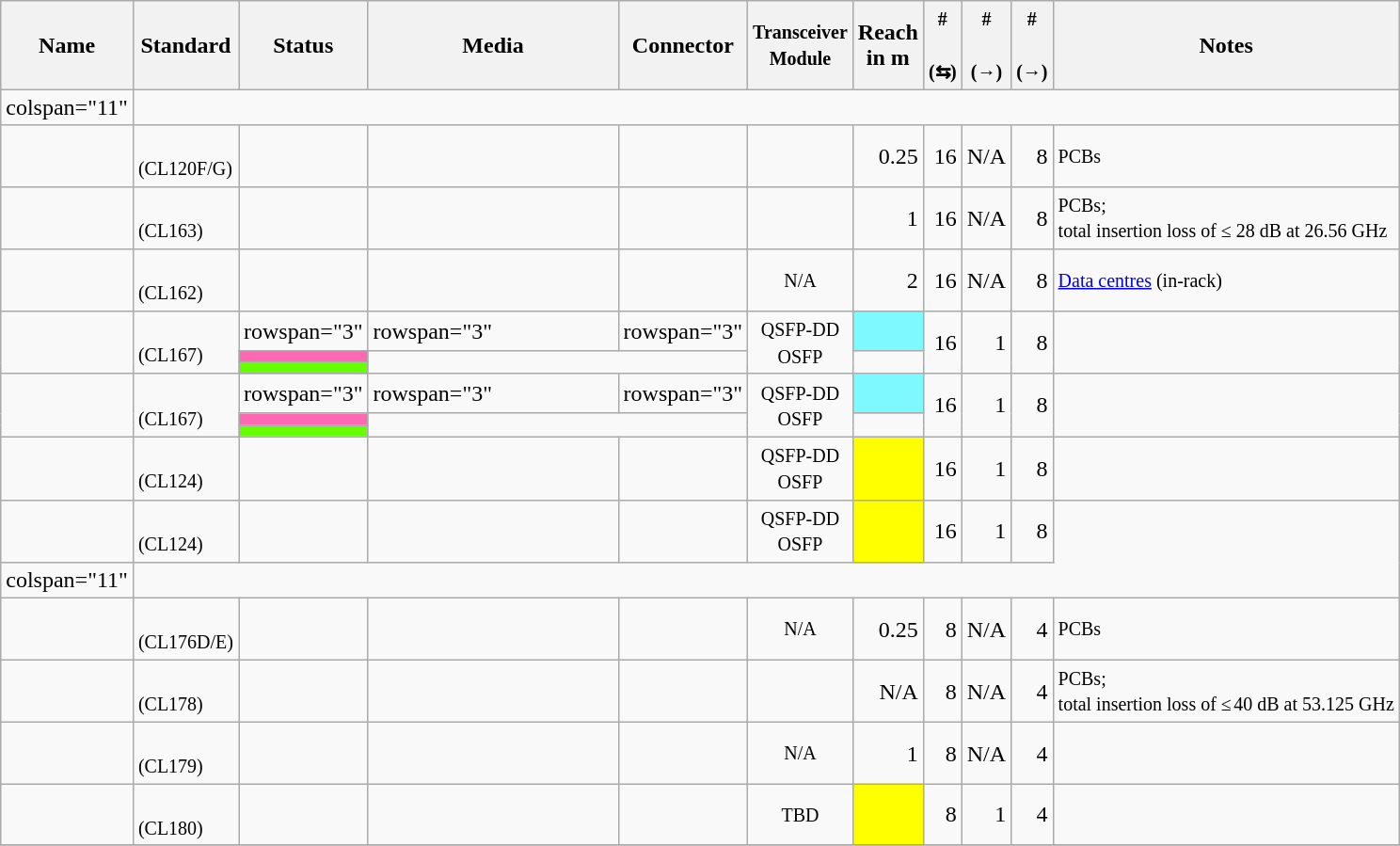<table class="wikitable" style="line-height:110%;">
<tr>
<th>Name</th>
<th>Standard</th>
<th>Status</th>
<th style="width: 170px;">Media</th>
<th>Connector</th>
<th><small>Transceiver<br>Module</small></th>
<th>Reach<br>in m</th>
<th><small>#<br><br>(⇆)</small></th>
<th><small>#<br><br>(→)</small></th>
<th><small>#<br><br>(→)</small></th>
<th>Notes</th>
</tr>
<tr>
<td>colspan="11"  </td>
</tr>
<tr>
<td></td>
<td><br><small>(CL120F/G)</small></td>
<td></td>
<td></td>
<td></td>
<td></td>
<td style="text-align:right;">0.25</td>
<td style="text-align:right;">16</td>
<td style="text-align:right;">N/A</td>
<td style="text-align:right;">8</td>
<td><small>PCBs</small></td>
</tr>
<tr>
<td></td>
<td><br><small>(CL163)</small></td>
<td></td>
<td></td>
<td></td>
<td></td>
<td style="text-align:right;">1</td>
<td style="text-align:right;">16</td>
<td style="text-align:right;">N/A</td>
<td style="text-align:right;">8</td>
<td><small>PCBs;<br>total insertion loss of ≤ 28 dB at 26.56 GHz</small></td>
</tr>
<tr>
<td></td>
<td><br><small>(CL162)</small></td>
<td></td>
<td></td>
<td></td>
<td align="center"><small>N/A</small></td>
<td style="text-align:right;">2</td>
<td style="text-align:right;">16</td>
<td style="text-align:right;">N/A</td>
<td style="text-align:right;">8</td>
<td><small><a href='#'>Data centres</a> (in-rack)</small></td>
</tr>
<tr>
<td rowspan="3"></td>
<td rowspan="3"><br><small>(CL167)</small></td>
<td>rowspan="3" </td>
<td>rowspan="3" </td>
<td>rowspan="3" </td>
<td rowspan="3" align="center"><small>QSFP-DD<br>OSFP</small></td>
<td style="background-color:#7DF9FF"></td>
<td rowspan="3" align="right">16</td>
<td rowspan="3" align="right">1</td>
<td rowspan="3" align="right">8</td>
<td rowspan="3"></td>
</tr>
<tr>
<td style="background-color:#FF69B4"></td>
</tr>
<tr>
<td style="background-color:#66FF00"></td>
</tr>
<tr>
<td rowspan="3"></td>
<td rowspan="3"><br><small>(CL167)</small></td>
<td>rowspan="3" </td>
<td>rowspan="3" </td>
<td>rowspan="3" </td>
<td rowspan="3" align="center"><small>QSFP-DD<br>OSFP</small></td>
<td style="background-color:#7DF9FF"></td>
<td rowspan="3" align="right">16</td>
<td rowspan="3" align="right">1</td>
<td rowspan="3" align="right">8</td>
<td rowspan="3"></td>
</tr>
<tr>
<td style="background-color:#FF69B4"></td>
</tr>
<tr>
<td style="background-color:#66FF00"></td>
</tr>
<tr>
<td></td>
<td><br><small>(CL124)</small></td>
<td></td>
<td></td>
<td></td>
<td align="center"><small>QSFP-DD<br>OSFP</small></td>
<td style="background-color:yellow"></td>
<td style="text-align:right;">16</td>
<td style="text-align:right;">1</td>
<td style="text-align:right;">8</td>
<td></td>
</tr>
<tr>
<td></td>
<td><br><small>(CL124)</small></td>
<td></td>
<td></td>
<td></td>
<td align="center"><small>QSFP-DD<br>OSFP</small></td>
<td style="background-color:yellow"></td>
<td style="text-align:right;">16</td>
<td style="text-align:right;">1</td>
<td style="text-align:right;">8</td>
</tr>
<tr>
<td>colspan="11" </td>
</tr>
<tr>
<td></td>
<td><br><small>(CL176D/E)</small></td>
<td></td>
<td></td>
<td></td>
<td align="center"><small>N/A</small></td>
<td style="text-align:right;">0.25</td>
<td style="text-align:right;">8</td>
<td style="text-align:right;">N/A</td>
<td style="text-align:right;">4</td>
<td><small>PCBs</small></td>
</tr>
<tr>
<td></td>
<td><br><small>(CL178)</small></td>
<td></td>
<td></td>
<td></td>
<td></td>
<td style="text-align:right;">N/A</td>
<td style="text-align:right;">8</td>
<td style="text-align:right;">N/A</td>
<td style="text-align:right;">4</td>
<td><small>PCBs;<br>total insertion loss of ≤ 40 dB at 53.125 GHz</small></td>
</tr>
<tr>
<td></td>
<td><br><small>(CL179)</small></td>
<td></td>
<td></td>
<td></td>
<td align="center"><small>N/A</small></td>
<td style="text-align:right;">1</td>
<td style="text-align:right;">8</td>
<td style="text-align:right;">N/A</td>
<td style="text-align:right;">4</td>
<td></td>
</tr>
<tr>
<td></td>
<td><br><small>(CL180)</small></td>
<td></td>
<td></td>
<td></td>
<td align="center"><small>TBD</small></td>
<td style="background-color:#FFFF00"></td>
<td style="text-align:right;">8</td>
<td style="text-align:right;">1</td>
<td style="text-align:right;">4</td>
<td style="text-align:right;"></td>
</tr>
<tr>
</tr>
</table>
